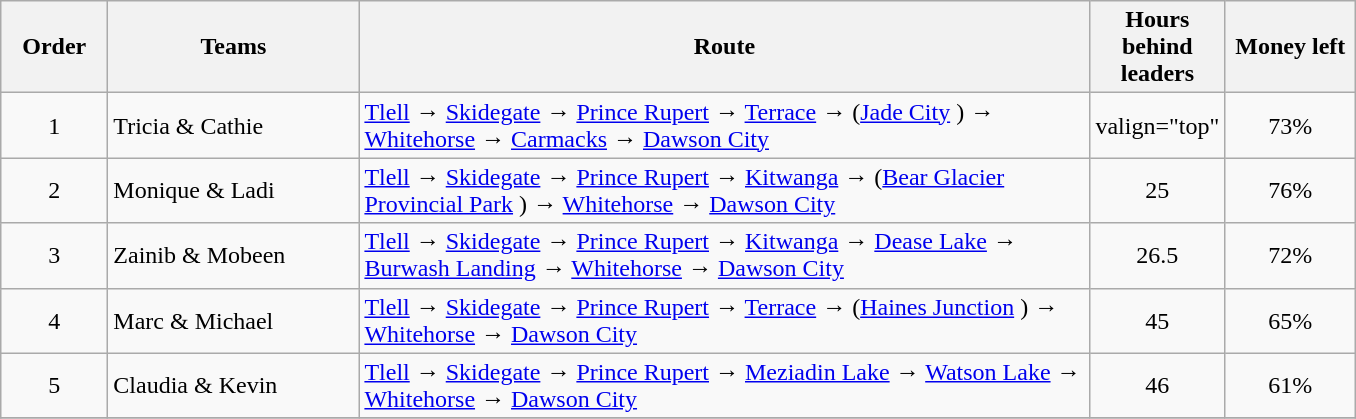<table class="wikitable sortable" style="text-align:center">
<tr>
<th style="width:4em">Order</th>
<th style="width:10em">Teams</th>
<th style="width:30em">Route</th>
<th style="width:5em">Hours behind leaders</th>
<th style="width:5em">Money left</th>
</tr>
<tr>
<td>1</td>
<td style="text-align:left">Tricia & Cathie</td>
<td style="text-align:left"><a href='#'>Tlell</a>  → <a href='#'>Skidegate</a>  → <a href='#'>Prince Rupert</a>  → <a href='#'>Terrace</a>  → (<a href='#'>Jade City</a> ) → <a href='#'>Whitehorse</a>  → <a href='#'>Carmacks</a>  → <a href='#'>Dawson City</a></td>
<td>valign="top" </td>
<td>73%</td>
</tr>
<tr>
<td>2</td>
<td style="text-align:left">Monique & Ladi</td>
<td style="text-align:left"><a href='#'>Tlell</a>  → <a href='#'>Skidegate</a>  → <a href='#'>Prince Rupert</a>  → <a href='#'>Kitwanga</a>  → (<a href='#'>Bear Glacier Provincial Park</a> ) → <a href='#'>Whitehorse</a>  → <a href='#'>Dawson City</a></td>
<td>25</td>
<td>76%</td>
</tr>
<tr>
<td>3</td>
<td style="text-align:left">Zainib & Mobeen</td>
<td style="text-align:left"><a href='#'>Tlell</a>  → <a href='#'>Skidegate</a>  → <a href='#'>Prince Rupert</a>  → <a href='#'>Kitwanga</a>  → <a href='#'>Dease Lake</a>  → <a href='#'>Burwash Landing</a>    → <a href='#'>Whitehorse</a>  → <a href='#'>Dawson City</a></td>
<td>26.5</td>
<td>72%</td>
</tr>
<tr>
<td>4</td>
<td style="text-align:left">Marc & Michael</td>
<td style="text-align:left"><a href='#'>Tlell</a>  → <a href='#'>Skidegate</a>  → <a href='#'>Prince Rupert</a>  → <a href='#'>Terrace</a>  → (<a href='#'>Haines Junction</a> ) → <a href='#'>Whitehorse</a>  → <a href='#'>Dawson City</a></td>
<td>45</td>
<td>65%</td>
</tr>
<tr>
<td>5</td>
<td style="text-align:left">Claudia & Kevin</td>
<td style="text-align:left"><a href='#'>Tlell</a>  → <a href='#'>Skidegate</a>  → <a href='#'>Prince Rupert</a>  → <a href='#'>Meziadin Lake</a>  → <a href='#'>Watson Lake</a>  → <a href='#'>Whitehorse</a>   → <a href='#'>Dawson City</a></td>
<td>46</td>
<td>61%</td>
</tr>
<tr>
</tr>
</table>
